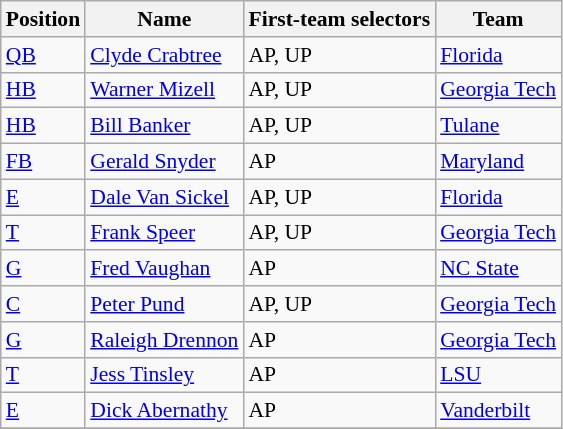<table class="wikitable" style="font-size: 90%">
<tr>
<th>Position</th>
<th>Name</th>
<th>First-team selectors</th>
<th>Team</th>
</tr>
<tr>
<td><a href='#'>QB</a></td>
<td><a href='#'>Clyde Crabtree</a></td>
<td>AP, UP</td>
<td><a href='#'>Florida</a></td>
</tr>
<tr>
<td><a href='#'>HB</a></td>
<td><a href='#'>Warner Mizell</a></td>
<td>AP, UP</td>
<td><a href='#'>Georgia Tech</a></td>
</tr>
<tr>
<td><a href='#'>HB</a></td>
<td><a href='#'>Bill Banker</a></td>
<td>AP, UP</td>
<td><a href='#'>Tulane</a></td>
</tr>
<tr>
<td><a href='#'>FB</a></td>
<td><a href='#'>Gerald Snyder</a></td>
<td>AP</td>
<td><a href='#'>Maryland</a></td>
</tr>
<tr>
<td><a href='#'>E</a></td>
<td><a href='#'>Dale Van Sickel</a></td>
<td>AP, UP</td>
<td><a href='#'>Florida</a></td>
</tr>
<tr>
<td><a href='#'>T</a></td>
<td><a href='#'>Frank Speer</a></td>
<td>AP, UP</td>
<td><a href='#'>Georgia Tech</a></td>
</tr>
<tr>
<td><a href='#'>G</a></td>
<td><a href='#'>Fred Vaughan</a></td>
<td>AP</td>
<td><a href='#'>NC State</a></td>
</tr>
<tr>
<td><a href='#'>C</a></td>
<td><a href='#'>Peter Pund</a></td>
<td>AP, UP</td>
<td><a href='#'>Georgia Tech</a></td>
</tr>
<tr>
<td><a href='#'>G</a></td>
<td><a href='#'>Raleigh Drennon</a></td>
<td>AP</td>
<td><a href='#'>Georgia Tech</a></td>
</tr>
<tr>
<td><a href='#'>T</a></td>
<td><a href='#'>Jess Tinsley</a></td>
<td>AP</td>
<td><a href='#'>LSU</a></td>
</tr>
<tr>
<td><a href='#'>E</a></td>
<td><a href='#'>Dick Abernathy</a></td>
<td>AP</td>
<td><a href='#'>Vanderbilt</a></td>
</tr>
<tr>
</tr>
</table>
